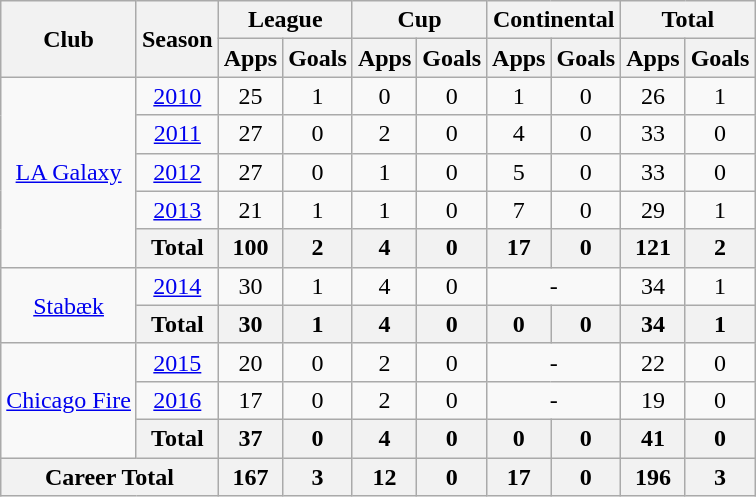<table class="wikitable" style="text-align: center;">
<tr>
<th rowspan="2">Club</th>
<th rowspan="2">Season</th>
<th colspan="2">League</th>
<th colspan="2">Cup</th>
<th colspan="2">Continental</th>
<th colspan="2">Total</th>
</tr>
<tr>
<th>Apps</th>
<th>Goals</th>
<th>Apps</th>
<th>Goals</th>
<th>Apps</th>
<th>Goals</th>
<th>Apps</th>
<th>Goals</th>
</tr>
<tr>
<td rowspan="5" valign="center"><a href='#'>LA Galaxy</a></td>
<td><a href='#'>2010</a></td>
<td>25</td>
<td>1</td>
<td>0</td>
<td>0</td>
<td>1</td>
<td>0</td>
<td>26</td>
<td>1</td>
</tr>
<tr>
<td><a href='#'>2011</a></td>
<td>27</td>
<td>0</td>
<td>2</td>
<td>0</td>
<td>4</td>
<td>0</td>
<td>33</td>
<td>0</td>
</tr>
<tr>
<td><a href='#'>2012</a></td>
<td>27</td>
<td>0</td>
<td>1</td>
<td>0</td>
<td>5</td>
<td>0</td>
<td>33</td>
<td>0</td>
</tr>
<tr>
<td><a href='#'>2013</a></td>
<td>21</td>
<td>1</td>
<td>1</td>
<td>0</td>
<td>7</td>
<td>0</td>
<td>29</td>
<td>1</td>
</tr>
<tr>
<th colspan="1">Total</th>
<th>100</th>
<th>2</th>
<th>4</th>
<th>0</th>
<th>17</th>
<th>0</th>
<th>121</th>
<th>2</th>
</tr>
<tr>
<td rowspan="2" valign="center"><a href='#'>Stabæk</a></td>
<td><a href='#'>2014</a></td>
<td>30</td>
<td>1</td>
<td>4</td>
<td>0</td>
<td colspan="2">-</td>
<td>34</td>
<td>1</td>
</tr>
<tr>
<th colspan="1">Total</th>
<th>30</th>
<th>1</th>
<th>4</th>
<th>0</th>
<th>0</th>
<th>0</th>
<th>34</th>
<th>1</th>
</tr>
<tr>
<td rowspan="3" valign="center"><a href='#'>Chicago Fire</a></td>
<td><a href='#'>2015</a></td>
<td>20</td>
<td>0</td>
<td>2</td>
<td>0</td>
<td colspan="2">-</td>
<td>22</td>
<td>0</td>
</tr>
<tr>
<td><a href='#'>2016</a></td>
<td>17</td>
<td>0</td>
<td>2</td>
<td>0</td>
<td Colspan="2">-</td>
<td>19</td>
<td>0</td>
</tr>
<tr>
<th colspan="1">Total</th>
<th>37</th>
<th>0</th>
<th>4</th>
<th>0</th>
<th>0</th>
<th>0</th>
<th>41</th>
<th>0</th>
</tr>
<tr>
<th colspan="2">Career Total</th>
<th>167</th>
<th>3</th>
<th>12</th>
<th>0</th>
<th>17</th>
<th>0</th>
<th>196</th>
<th>3</th>
</tr>
</table>
